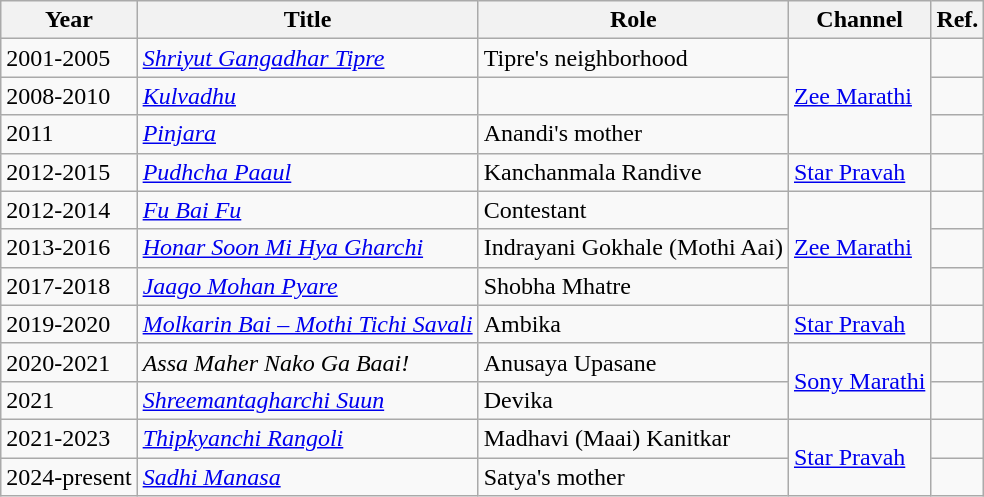<table class="wikitable">
<tr>
<th>Year</th>
<th>Title</th>
<th>Role</th>
<th>Channel</th>
<th>Ref.</th>
</tr>
<tr>
<td>2001-2005</td>
<td><em><a href='#'>Shriyut Gangadhar Tipre</a></em></td>
<td>Tipre's neighborhood</td>
<td rowspan="3"><a href='#'>Zee Marathi</a></td>
<td></td>
</tr>
<tr>
<td>2008-2010</td>
<td><em><a href='#'>Kulvadhu</a></em></td>
<td></td>
<td></td>
</tr>
<tr>
<td>2011</td>
<td><em><a href='#'>Pinjara</a></em></td>
<td>Anandi's mother</td>
<td></td>
</tr>
<tr>
<td>2012-2015</td>
<td><em><a href='#'>Pudhcha Paaul</a></em></td>
<td>Kanchanmala Randive</td>
<td><a href='#'>Star Pravah</a></td>
<td></td>
</tr>
<tr>
<td>2012-2014</td>
<td><em><a href='#'>Fu Bai Fu</a></em></td>
<td>Contestant</td>
<td rowspan="3"><a href='#'>Zee Marathi</a></td>
<td></td>
</tr>
<tr>
<td>2013-2016</td>
<td><em><a href='#'>Honar Soon Mi Hya Gharchi</a></em></td>
<td>Indrayani Gokhale (Mothi Aai)</td>
<td></td>
</tr>
<tr>
<td>2017-2018</td>
<td><em><a href='#'>Jaago Mohan Pyare</a></em></td>
<td>Shobha Mhatre</td>
<td></td>
</tr>
<tr>
<td>2019-2020</td>
<td><em><a href='#'>Molkarin Bai – Mothi Tichi Savali</a></em></td>
<td>Ambika</td>
<td><a href='#'>Star Pravah</a></td>
<td></td>
</tr>
<tr>
<td>2020-2021</td>
<td><em>Assa Maher Nako Ga Baai!</em></td>
<td>Anusaya Upasane</td>
<td rowspan="2"><a href='#'>Sony Marathi</a></td>
<td></td>
</tr>
<tr>
<td>2021</td>
<td><em><a href='#'>Shreemantagharchi Suun</a></em></td>
<td>Devika</td>
<td></td>
</tr>
<tr>
<td>2021-2023</td>
<td><em><a href='#'>Thipkyanchi Rangoli</a></em></td>
<td>Madhavi (Maai) Kanitkar</td>
<td rowspan="2"><a href='#'>Star Pravah</a></td>
<td></td>
</tr>
<tr>
<td>2024-present</td>
<td><em><a href='#'>Sadhi Manasa</a></em></td>
<td>Satya's mother</td>
<td></td>
</tr>
</table>
